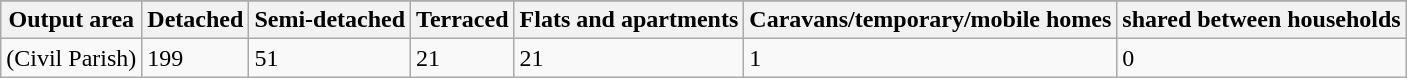<table class="wikitable">
<tr>
</tr>
<tr>
<th>Output area</th>
<th>Detached</th>
<th>Semi-detached</th>
<th>Terraced</th>
<th>Flats and apartments</th>
<th>Caravans/temporary/mobile homes</th>
<th>shared between households</th>
</tr>
<tr>
<td>(Civil Parish)</td>
<td>199</td>
<td>51</td>
<td>21</td>
<td>21</td>
<td>1</td>
<td>0</td>
</tr>
</table>
